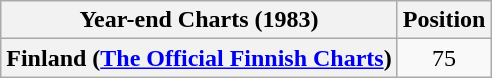<table class="wikitable sortable plainrowheaders" style="text-align:center">
<tr>
<th scope="col">Year-end Charts (1983)</th>
<th scope="col">Position</th>
</tr>
<tr>
<th scope="row">Finland (<a href='#'>The Official Finnish Charts</a>)</th>
<td>75</td>
</tr>
</table>
